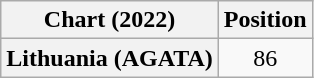<table class="wikitable plainrowheaders" style="text-align:center">
<tr>
<th scope="col">Chart (2022)</th>
<th scope="col">Position</th>
</tr>
<tr>
<th scope="row">Lithuania (AGATA)</th>
<td>86</td>
</tr>
</table>
